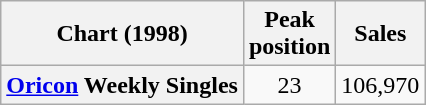<table class="wikitable sortable plainrowheaders">
<tr>
<th scope="col">Chart (1998)</th>
<th scope="col">Peak<br>position</th>
<th scope="col">Sales</th>
</tr>
<tr>
<th scope="row"><a href='#'>Oricon</a> Weekly Singles</th>
<td align="center">23</td>
<td align="center">106,970</td>
</tr>
</table>
